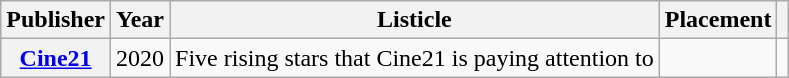<table class="wikitable plainrowheaders sortable" style="text-align:center">
<tr>
<th scope="col">Publisher</th>
<th scope="col">Year</th>
<th scope="col">Listicle</th>
<th scope="col">Placement</th>
<th scope="col" class="unsortable"></th>
</tr>
<tr>
<th scope="row"><a href='#'>Cine21</a></th>
<td>2020</td>
<td style="text-align:left">Five rising stars that Cine21 is paying attention to</td>
<td></td>
<td></td>
</tr>
</table>
